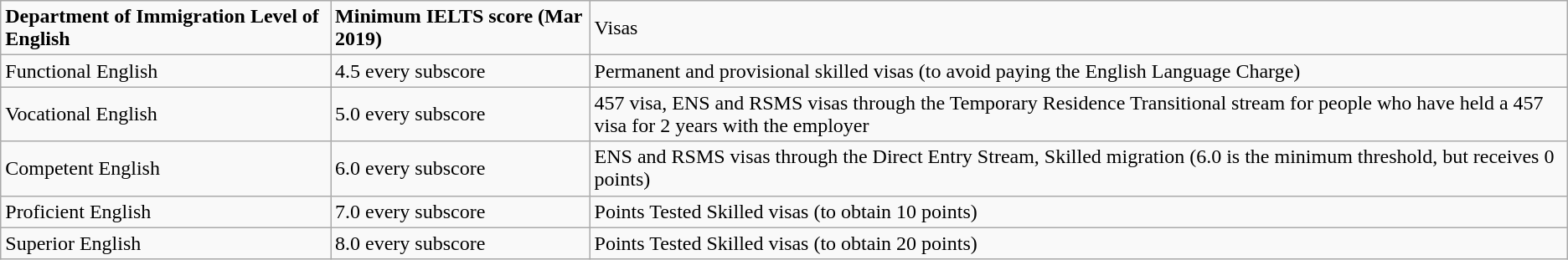<table class="wikitable">
<tr>
<td><strong>Department of Immigration Level of English</strong></td>
<td><strong>Minimum IELTS score (Mar 2019)</strong></td>
<td>Visas</td>
</tr>
<tr>
<td>Functional English</td>
<td>4.5 every subscore</td>
<td>Permanent and provisional skilled visas (to avoid paying the English Language Charge)</td>
</tr>
<tr>
<td>Vocational English</td>
<td>5.0 every subscore</td>
<td>457 visa, ENS and RSMS visas through the Temporary Residence Transitional stream for people who have held a 457 visa for 2 years with the employer</td>
</tr>
<tr>
<td>Competent English</td>
<td>6.0 every subscore</td>
<td>ENS and RSMS visas through the Direct Entry Stream, Skilled migration (6.0 is the minimum threshold, but receives 0 points)</td>
</tr>
<tr>
<td>Proficient English</td>
<td>7.0 every subscore</td>
<td>Points Tested Skilled visas (to obtain 10 points)</td>
</tr>
<tr>
<td>Superior English</td>
<td>8.0 every subscore</td>
<td>Points Tested Skilled visas (to obtain 20 points)</td>
</tr>
</table>
